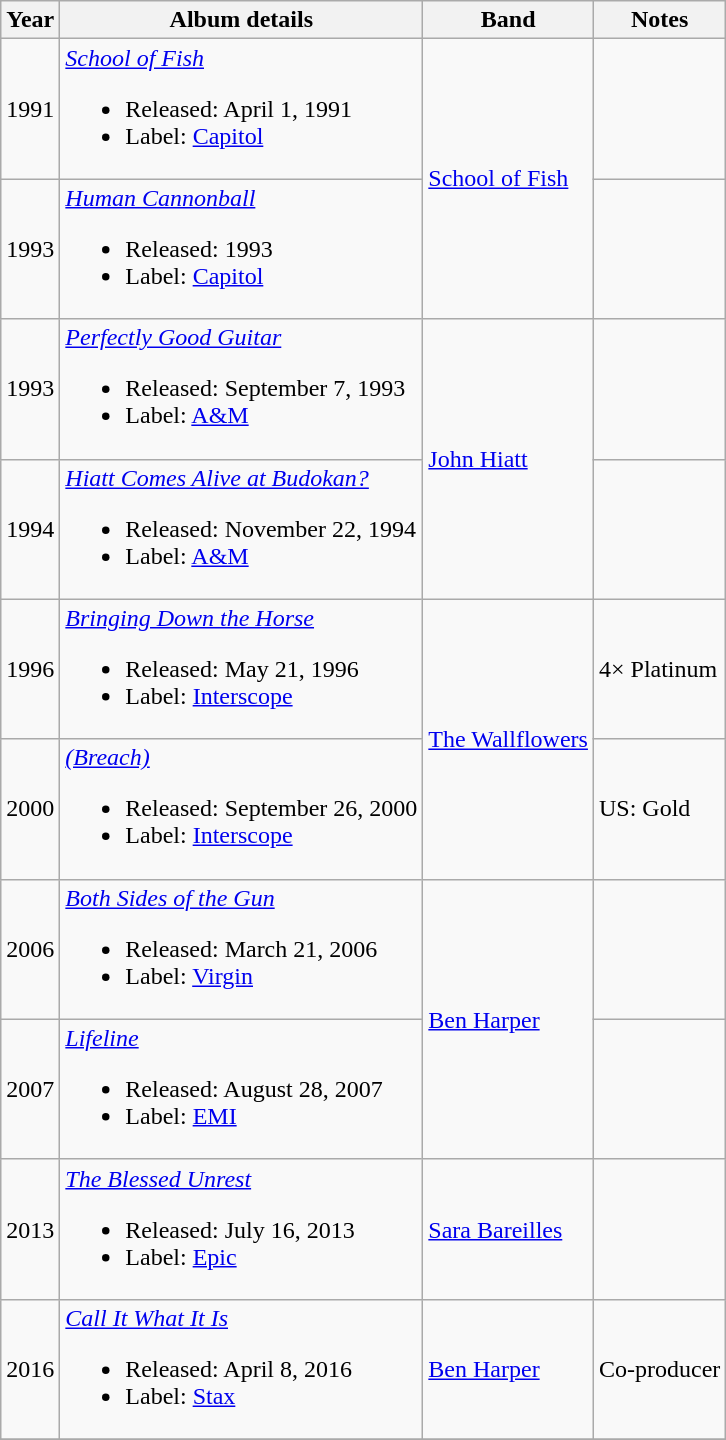<table class="wikitable">
<tr>
<th>Year</th>
<th>Album details</th>
<th>Band</th>
<th>Notes</th>
</tr>
<tr>
<td>1991</td>
<td><em><a href='#'>School of Fish</a></em><br><ul><li>Released: April 1, 1991</li><li>Label: <a href='#'>Capitol</a></li></ul></td>
<td rowspan=2><a href='#'>School of Fish</a></td>
<td></td>
</tr>
<tr>
<td>1993</td>
<td><em><a href='#'>Human Cannonball</a></em><br><ul><li>Released: 1993</li><li>Label: <a href='#'>Capitol</a></li></ul></td>
<td></td>
</tr>
<tr>
<td>1993</td>
<td><em><a href='#'>Perfectly Good Guitar</a></em><br><ul><li>Released: September 7, 1993</li><li>Label: <a href='#'>A&M</a></li></ul></td>
<td rowspan=2><a href='#'>John Hiatt</a></td>
<td></td>
</tr>
<tr>
<td>1994</td>
<td><em><a href='#'>Hiatt Comes Alive at Budokan?</a></em><br><ul><li>Released: November 22, 1994</li><li>Label: <a href='#'>A&M</a></li></ul></td>
<td></td>
</tr>
<tr>
<td>1996</td>
<td><em><a href='#'>Bringing Down the Horse</a></em><br><ul><li>Released: May 21, 1996</li><li>Label: <a href='#'>Interscope</a></li></ul></td>
<td rowspan=2><a href='#'>The Wallflowers</a></td>
<td>4× Platinum</td>
</tr>
<tr>
<td>2000</td>
<td><em><a href='#'>(Breach)</a></em><br><ul><li>Released: September 26, 2000</li><li>Label: <a href='#'>Interscope</a></li></ul></td>
<td>US: Gold</td>
</tr>
<tr>
<td>2006</td>
<td><em><a href='#'>Both Sides of the Gun</a></em><br><ul><li>Released: March 21, 2006</li><li>Label: <a href='#'>Virgin</a></li></ul></td>
<td rowspan=2><a href='#'>Ben Harper</a></td>
<td></td>
</tr>
<tr>
<td>2007</td>
<td><em><a href='#'>Lifeline</a></em><br><ul><li>Released: August 28, 2007</li><li>Label: <a href='#'>EMI</a></li></ul></td>
<td></td>
</tr>
<tr>
<td>2013</td>
<td><em><a href='#'>The Blessed Unrest</a></em><br><ul><li>Released: July 16, 2013</li><li>Label: <a href='#'>Epic</a></li></ul></td>
<td><a href='#'>Sara Bareilles</a></td>
<td></td>
</tr>
<tr>
<td>2016</td>
<td><em><a href='#'>Call It What It Is</a></em><br><ul><li>Released: April 8, 2016</li><li>Label: <a href='#'>Stax</a></li></ul></td>
<td><a href='#'>Ben Harper</a></td>
<td>Co-producer</td>
</tr>
<tr>
</tr>
</table>
